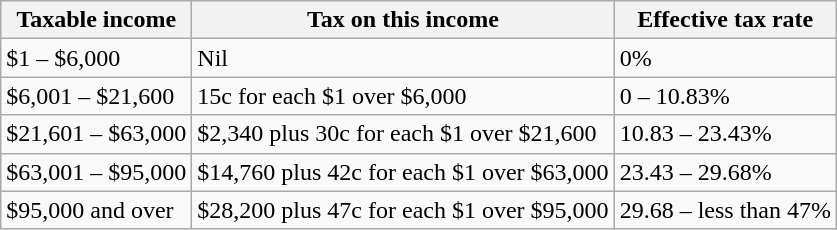<table class="wikitable">
<tr>
<th>Taxable income</th>
<th>Tax on this income</th>
<th>Effective tax rate</th>
</tr>
<tr>
<td>$1 – $6,000</td>
<td>Nil</td>
<td>0%</td>
</tr>
<tr>
<td>$6,001 – $21,600</td>
<td>15c for each $1 over $6,000</td>
<td>0 – 10.83%</td>
</tr>
<tr>
<td>$21,601 – $63,000</td>
<td>$2,340 plus 30c for each $1 over $21,600</td>
<td>10.83 – 23.43%</td>
</tr>
<tr>
<td>$63,001 – $95,000</td>
<td>$14,760 plus 42c for each $1 over $63,000</td>
<td>23.43 – 29.68%</td>
</tr>
<tr>
<td>$95,000 and over</td>
<td>$28,200 plus 47c for each $1 over $95,000</td>
<td>29.68 – less than 47%</td>
</tr>
</table>
